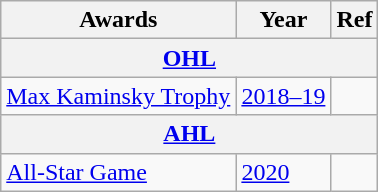<table class="wikitable">
<tr>
<th>Awards</th>
<th>Year</th>
<th>Ref</th>
</tr>
<tr>
<th colspan="3"><a href='#'>OHL</a></th>
</tr>
<tr>
<td><a href='#'>Max Kaminsky Trophy</a></td>
<td><a href='#'>2018–19</a></td>
<td></td>
</tr>
<tr>
<th colspan="3"><a href='#'>AHL</a></th>
</tr>
<tr>
<td><a href='#'>All-Star Game</a></td>
<td><a href='#'>2020</a></td>
<td></td>
</tr>
</table>
